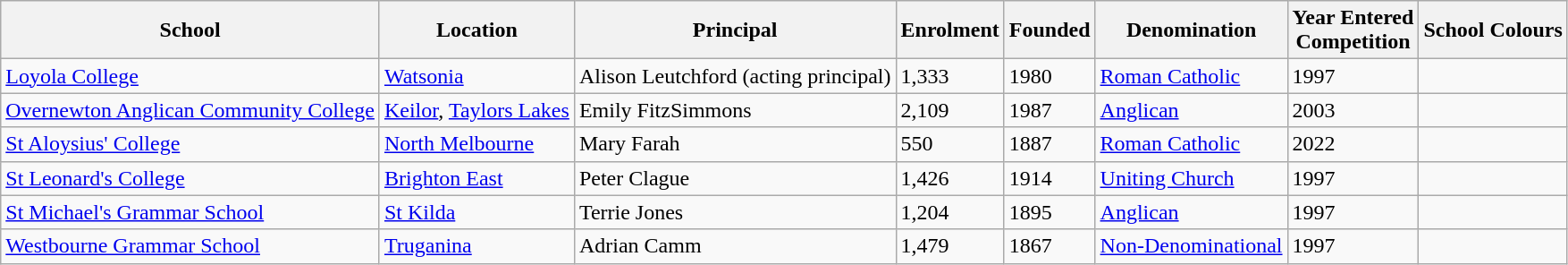<table class="wikitable sortable">
<tr>
<th>School</th>
<th>Location</th>
<th>Principal</th>
<th>Enrolment</th>
<th>Founded</th>
<th>Denomination</th>
<th>Year Entered<br>Competition</th>
<th>School Colours</th>
</tr>
<tr>
<td><a href='#'>Loyola College</a></td>
<td><a href='#'>Watsonia</a></td>
<td>Alison Leutchford (acting principal)</td>
<td>1,333</td>
<td>1980</td>
<td><a href='#'>Roman Catholic</a></td>
<td>1997</td>
<td></td>
</tr>
<tr>
<td><a href='#'>Overnewton Anglican Community College</a></td>
<td><a href='#'>Keilor</a>, <a href='#'>Taylors Lakes</a></td>
<td>Emily FitzSimmons</td>
<td>2,109</td>
<td>1987</td>
<td><a href='#'>Anglican</a></td>
<td>2003</td>
<td></td>
</tr>
<tr>
<td><a href='#'>St Aloysius' College</a></td>
<td><a href='#'>North Melbourne</a></td>
<td>Mary Farah</td>
<td>550</td>
<td>1887</td>
<td><a href='#'>Roman Catholic</a></td>
<td>2022</td>
<td> </td>
</tr>
<tr>
<td><a href='#'>St Leonard's College</a></td>
<td><a href='#'>Brighton East</a></td>
<td>Peter Clague</td>
<td>1,426</td>
<td>1914</td>
<td><a href='#'>Uniting Church</a></td>
<td>1997</td>
<td></td>
</tr>
<tr>
<td><a href='#'>St Michael's Grammar School</a></td>
<td><a href='#'>St Kilda</a></td>
<td>Terrie Jones</td>
<td>1,204</td>
<td>1895</td>
<td><a href='#'>Anglican</a></td>
<td>1997</td>
<td></td>
</tr>
<tr>
<td><a href='#'>Westbourne Grammar School</a></td>
<td><a href='#'>Truganina</a></td>
<td>Adrian Camm</td>
<td>1,479</td>
<td>1867</td>
<td><a href='#'>Non-Denominational</a></td>
<td>1997</td>
<td></td>
</tr>
</table>
